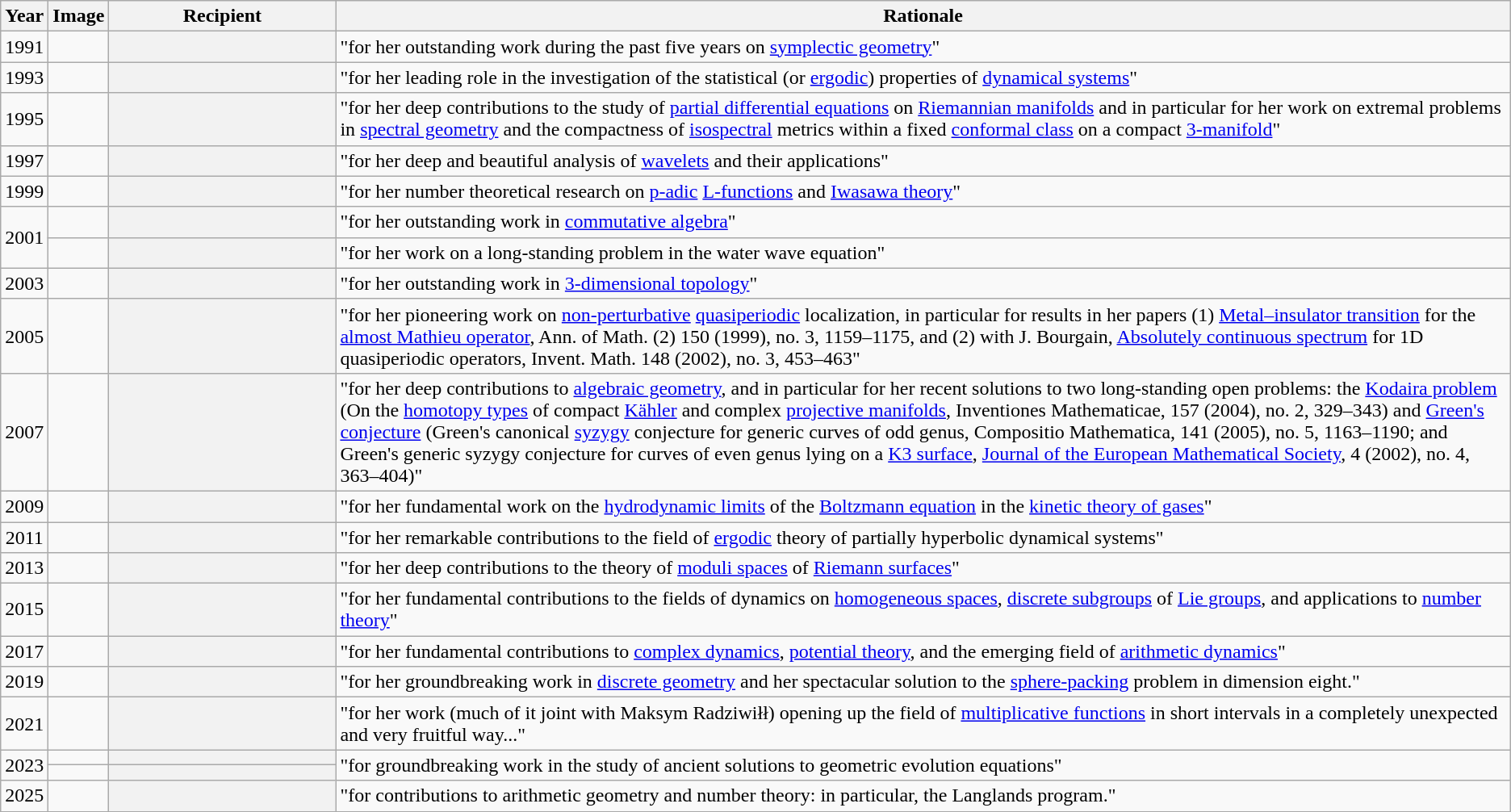<table class="wikitable sortable plainrowheaders">
<tr>
<th scope=col>Year</th>
<th scope=col class=unsortable>Image</th>
<th scope=col width=180>Recipient</th>
<th scope=col class=unsortable>Rationale</th>
</tr>
<tr>
<td align=center>1991</td>
<td></td>
<th scope=row></th>
<td>"for her outstanding work during the past five years on <a href='#'>symplectic geometry</a>"</td>
</tr>
<tr>
<td align=center>1993</td>
<td></td>
<th scope=row></th>
<td>"for her leading role in the investigation of the statistical (or <a href='#'>ergodic</a>) properties of <a href='#'>dynamical systems</a>"</td>
</tr>
<tr>
<td align=center>1995</td>
<td></td>
<th scope=row></th>
<td>"for her deep contributions to the study of <a href='#'>partial differential equations</a> on <a href='#'>Riemannian manifolds</a> and in particular for her work on extremal problems in <a href='#'>spectral geometry</a> and the compactness of <a href='#'>isospectral</a> metrics within a fixed <a href='#'>conformal class</a> on a compact <a href='#'>3-manifold</a>"</td>
</tr>
<tr>
<td align=center>1997</td>
<td></td>
<th scope=row></th>
<td>"for her deep and beautiful analysis of <a href='#'>wavelets</a> and their applications"</td>
</tr>
<tr>
<td align=center>1999</td>
<td></td>
<th scope=row></th>
<td>"for her number theoretical research on <a href='#'>p-adic</a> <a href='#'>L-functions</a> and <a href='#'>Iwasawa theory</a>"</td>
</tr>
<tr>
<td align=center rowspan=2>2001</td>
<td></td>
<th scope=row></th>
<td>"for her outstanding work in <a href='#'>commutative algebra</a>"</td>
</tr>
<tr>
<td></td>
<th scope=row></th>
<td>"for her work on a long-standing problem in the water wave equation"</td>
</tr>
<tr>
<td align=center>2003</td>
<td></td>
<th scope=row></th>
<td>"for her outstanding work in <a href='#'>3-dimensional topology</a>"</td>
</tr>
<tr>
<td align=center>2005</td>
<td></td>
<th scope=row></th>
<td>"for her pioneering work on <a href='#'>non-perturbative</a> <a href='#'>quasiperiodic</a> localization, in particular for results in her papers (1) <a href='#'>Metal–insulator transition</a> for the <a href='#'>almost Mathieu operator</a>, Ann. of Math. (2) 150 (1999), no. 3, 1159–1175, and (2) with J. Bourgain, <a href='#'>Absolutely continuous spectrum</a> for 1D quasiperiodic operators, Invent. Math. 148 (2002), no. 3, 453–463"</td>
</tr>
<tr>
<td align=center>2007</td>
<td></td>
<th scope=row></th>
<td>"for her deep contributions to <a href='#'>algebraic geometry</a>, and in particular for her recent solutions to two long-standing open problems: the <a href='#'>Kodaira problem</a> (On the <a href='#'>homotopy types</a> of compact <a href='#'>Kähler</a> and complex <a href='#'>projective manifolds</a>, Inventiones Mathematicae, 157 (2004), no. 2, 329–343) and <a href='#'>Green's conjecture</a> (Green's canonical <a href='#'>syzygy</a> conjecture for generic curves of odd genus, Compositio Mathematica, 141 (2005), no. 5, 1163–1190; and Green's generic syzygy conjecture for curves of even genus lying on a <a href='#'>K3 surface</a>, <a href='#'>Journal of the European Mathematical Society</a>, 4 (2002), no. 4, 363–404)"</td>
</tr>
<tr>
<td align=center>2009</td>
<td></td>
<th scope=row></th>
<td>"for her fundamental work on the <a href='#'>hydrodynamic limits</a> of the <a href='#'>Boltzmann equation</a> in the <a href='#'>kinetic theory of gases</a>"</td>
</tr>
<tr>
<td align=center>2011</td>
<td></td>
<th scope=row></th>
<td>"for her remarkable contributions to the field of <a href='#'>ergodic</a> theory of partially hyperbolic dynamical systems"</td>
</tr>
<tr>
<td align=center>2013</td>
<td></td>
<th scope=row></th>
<td>"for her deep contributions to the theory of <a href='#'>moduli spaces</a> of <a href='#'>Riemann surfaces</a>"</td>
</tr>
<tr>
<td align=center>2015</td>
<td></td>
<th scope=row></th>
<td>"for her fundamental contributions to the fields of dynamics on <a href='#'>homogeneous spaces</a>, <a href='#'>discrete subgroups</a> of <a href='#'>Lie groups</a>, and applications to <a href='#'>number theory</a>"</td>
</tr>
<tr>
<td align=center>2017</td>
<td></td>
<th scope=row></th>
<td>"for her fundamental contributions to <a href='#'>complex dynamics</a>, <a href='#'>potential theory</a>, and the emerging field of <a href='#'>arithmetic dynamics</a>"</td>
</tr>
<tr>
<td align=center>2019</td>
<td></td>
<th scope=row></th>
<td>"for her groundbreaking work in <a href='#'>discrete geometry</a> and her spectacular solution to the <a href='#'>sphere-packing</a> problem in dimension eight."</td>
</tr>
<tr>
<td align=center>2021</td>
<td></td>
<th scope=row></th>
<td>"for her work (much of it joint with Maksym Radziwiłł) opening up the field of <a href='#'>multiplicative functions</a> in short intervals in a completely unexpected and very fruitful way..."</td>
</tr>
<tr>
<td align=center rowspan=2>2023</td>
<td></td>
<th scope=row></th>
<td rowspan=2>"for groundbreaking work in the study of ancient solutions to geometric evolution equations"</td>
</tr>
<tr>
<td></td>
<th scope=row></th>
</tr>
<tr>
<td align=center>2025</td>
<td></td>
<th scope=row></th>
<td>"for contributions to arithmetic geometry and number theory: in particular, the Langlands program."</td>
</tr>
</table>
